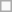<table class="wikitable" style="margin: 1em auto 1em auto">
<tr align=center>
<td></td>
</tr>
</table>
